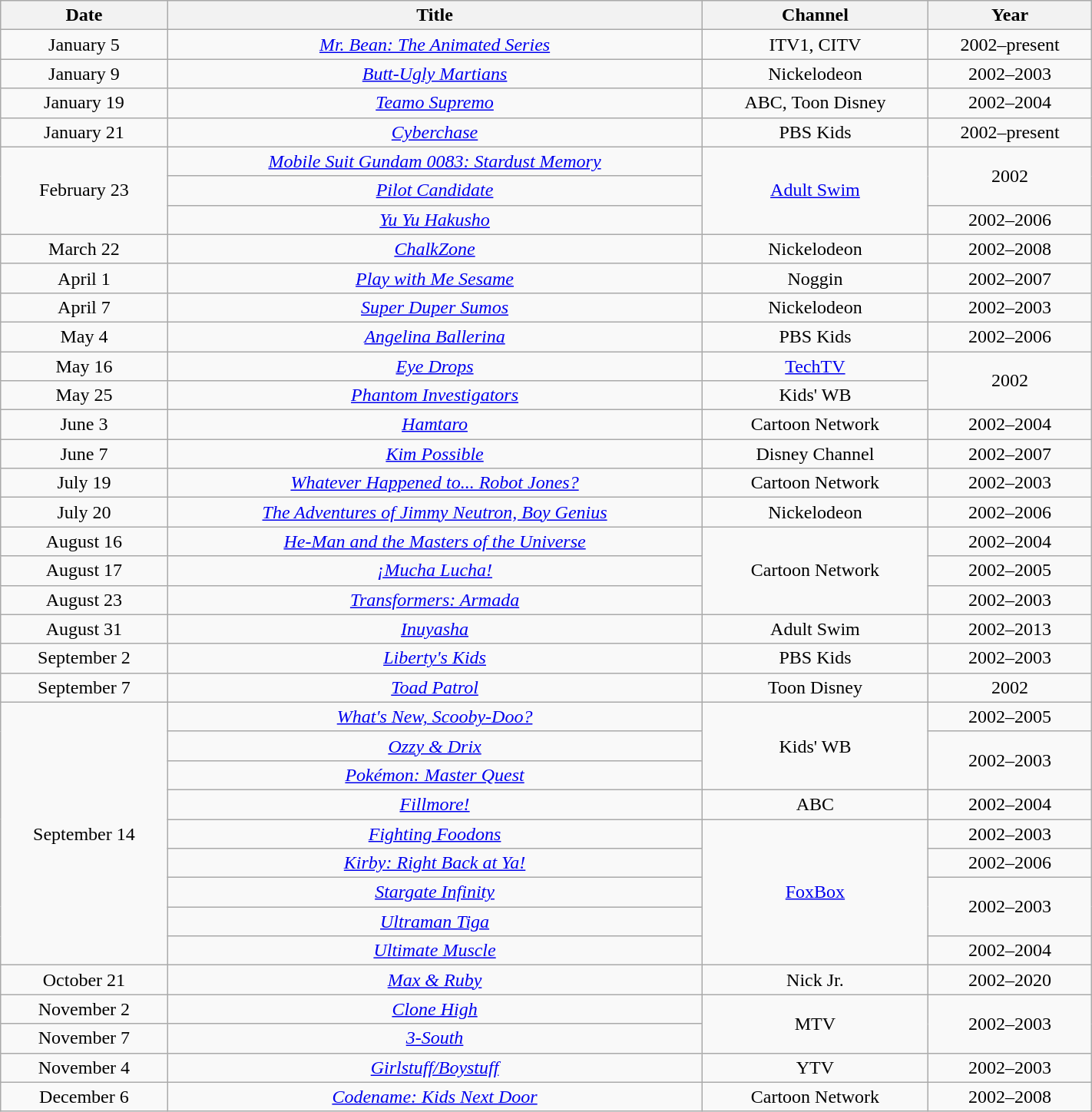<table class="wikitable sortable" width="75%" style="text-align: center">
<tr>
<th scope="col">Date</th>
<th scope="col">Title</th>
<th scope="col">Channel</th>
<th scope="col">Year</th>
</tr>
<tr>
<td>January 5</td>
<td><em><a href='#'>Mr. Bean: The Animated Series</a></em></td>
<td>ITV1, CITV</td>
<td>2002–present</td>
</tr>
<tr>
<td>January 9</td>
<td><em><a href='#'>Butt-Ugly Martians</a></em></td>
<td>Nickelodeon</td>
<td>2002–2003</td>
</tr>
<tr>
<td>January 19</td>
<td><em><a href='#'>Teamo Supremo</a></em></td>
<td>ABC, Toon Disney</td>
<td>2002–2004</td>
</tr>
<tr>
<td>January 21</td>
<td><em><a href='#'>Cyberchase</a></em></td>
<td>PBS Kids</td>
<td>2002–present</td>
</tr>
<tr>
<td rowspan="3">February 23</td>
<td><em><a href='#'>Mobile Suit Gundam 0083: Stardust Memory</a></em></td>
<td rowspan="3"><a href='#'>Adult Swim</a></td>
<td rowspan="2">2002</td>
</tr>
<tr>
<td><em><a href='#'>Pilot Candidate</a></em></td>
</tr>
<tr>
<td><em><a href='#'>Yu Yu Hakusho</a></em></td>
<td>2002–2006</td>
</tr>
<tr>
<td>March 22</td>
<td><em><a href='#'>ChalkZone</a></em></td>
<td>Nickelodeon</td>
<td>2002–2008</td>
</tr>
<tr>
<td>April 1</td>
<td><em><a href='#'>Play with Me Sesame</a></em></td>
<td>Noggin</td>
<td>2002–2007</td>
</tr>
<tr>
<td>April 7</td>
<td><em><a href='#'>Super Duper Sumos</a></em></td>
<td>Nickelodeon</td>
<td>2002–2003</td>
</tr>
<tr>
<td>May 4</td>
<td><em><a href='#'>Angelina Ballerina</a></em></td>
<td>PBS Kids</td>
<td>2002–2006</td>
</tr>
<tr>
<td>May 16</td>
<td><em><a href='#'>Eye Drops</a></em></td>
<td><a href='#'>TechTV</a></td>
<td rowspan="2">2002</td>
</tr>
<tr>
<td>May 25</td>
<td><em><a href='#'>Phantom Investigators</a></em></td>
<td>Kids' WB</td>
</tr>
<tr>
<td>June 3</td>
<td><em><a href='#'>Hamtaro</a></em></td>
<td>Cartoon Network</td>
<td>2002–2004</td>
</tr>
<tr>
<td>June 7</td>
<td><em><a href='#'>Kim Possible</a></em></td>
<td>Disney Channel</td>
<td>2002–2007</td>
</tr>
<tr>
<td>July 19</td>
<td><em><a href='#'>Whatever Happened to... Robot Jones?</a></em></td>
<td>Cartoon Network</td>
<td>2002–2003</td>
</tr>
<tr>
<td>July 20</td>
<td><em><a href='#'>The Adventures of Jimmy Neutron, Boy Genius</a></em></td>
<td>Nickelodeon</td>
<td>2002–2006</td>
</tr>
<tr>
<td>August 16</td>
<td><em><a href='#'>He-Man and the Masters of the Universe</a></em></td>
<td rowspan="3">Cartoon Network</td>
<td>2002–2004</td>
</tr>
<tr>
<td>August 17</td>
<td><em><a href='#'>¡Mucha Lucha!</a></em></td>
<td>2002–2005</td>
</tr>
<tr>
<td>August 23</td>
<td><em><a href='#'>Transformers: Armada</a></em></td>
<td>2002–2003</td>
</tr>
<tr>
<td>August 31</td>
<td><em><a href='#'>Inuyasha</a></em></td>
<td>Adult Swim</td>
<td>2002–2013</td>
</tr>
<tr>
<td>September 2</td>
<td><em><a href='#'>Liberty's Kids</a></em></td>
<td>PBS Kids</td>
<td>2002–2003</td>
</tr>
<tr>
<td>September 7</td>
<td><em><a href='#'>Toad Patrol</a></em></td>
<td>Toon Disney</td>
<td>2002</td>
</tr>
<tr>
<td rowspan="9">September 14</td>
<td><em><a href='#'>What's New, Scooby-Doo?</a></em></td>
<td rowspan="3">Kids' WB</td>
<td>2002–2005</td>
</tr>
<tr>
<td><em><a href='#'>Ozzy & Drix</a></em></td>
<td rowspan="2">2002–2003</td>
</tr>
<tr>
<td><em><a href='#'>Pokémon: Master Quest</a></em></td>
</tr>
<tr>
<td><em><a href='#'>Fillmore!</a></em></td>
<td>ABC</td>
<td>2002–2004</td>
</tr>
<tr>
<td><em><a href='#'>Fighting Foodons</a></em></td>
<td rowspan="5"><a href='#'>FoxBox</a></td>
<td>2002–2003</td>
</tr>
<tr>
<td><em><a href='#'>Kirby: Right Back at Ya!</a></em></td>
<td>2002–2006</td>
</tr>
<tr>
<td><em><a href='#'>Stargate Infinity</a></em></td>
<td rowspan="2">2002–2003</td>
</tr>
<tr>
<td><em><a href='#'>Ultraman Tiga</a></em></td>
</tr>
<tr>
<td><em><a href='#'>Ultimate Muscle</a></em></td>
<td>2002–2004</td>
</tr>
<tr>
<td>October 21</td>
<td><em><a href='#'>Max & Ruby</a></em></td>
<td>Nick Jr.</td>
<td>2002–2020</td>
</tr>
<tr>
<td>November 2</td>
<td><em><a href='#'>Clone High</a></em></td>
<td rowspan="2">MTV</td>
<td rowspan="2">2002–2003</td>
</tr>
<tr>
<td>November 7</td>
<td><em><a href='#'>3-South</a></em></td>
</tr>
<tr>
<td>November 4</td>
<td><em><a href='#'>Girlstuff/Boystuff</a></em></td>
<td>YTV</td>
<td>2002–2003</td>
</tr>
<tr>
<td>December 6</td>
<td><em><a href='#'>Codename: Kids Next Door</a></em></td>
<td>Cartoon Network</td>
<td>2002–2008</td>
</tr>
</table>
